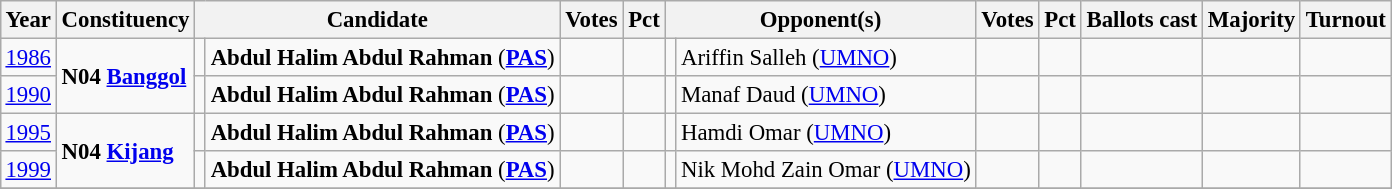<table class="wikitable" style="margin:0.5em ; font-size:95%">
<tr>
<th>Year</th>
<th>Constituency</th>
<th colspan=2>Candidate</th>
<th>Votes</th>
<th>Pct</th>
<th colspan=2>Opponent(s)</th>
<th>Votes</th>
<th>Pct</th>
<th>Ballots cast</th>
<th>Majority</th>
<th>Turnout</th>
</tr>
<tr>
<td><a href='#'>1986</a></td>
<td rowspan=2><strong>N04 <a href='#'>Banggol</a></strong></td>
<td></td>
<td><strong>Abdul Halim Abdul Rahman</strong> (<a href='#'><strong>PAS</strong></a>)</td>
<td align="right"></td>
<td></td>
<td></td>
<td>Ariffin Salleh (<a href='#'>UMNO</a>)</td>
<td align="right"></td>
<td></td>
<td></td>
<td></td>
<td></td>
</tr>
<tr>
<td><a href='#'>1990</a></td>
<td></td>
<td><strong>Abdul Halim Abdul Rahman</strong> (<a href='#'><strong>PAS</strong></a>)</td>
<td align="right"></td>
<td></td>
<td></td>
<td>Manaf Daud (<a href='#'>UMNO</a>)</td>
<td align="right"></td>
<td></td>
<td></td>
<td></td>
<td></td>
</tr>
<tr>
<td><a href='#'>1995</a></td>
<td rowspan=2><strong>N04 <a href='#'>Kijang</a></strong></td>
<td></td>
<td><strong>Abdul Halim Abdul Rahman</strong> (<a href='#'><strong>PAS</strong></a>)</td>
<td align="right"></td>
<td></td>
<td></td>
<td>Hamdi Omar (<a href='#'>UMNO</a>)</td>
<td align="right"></td>
<td></td>
<td></td>
<td></td>
<td></td>
</tr>
<tr>
<td><a href='#'>1999</a></td>
<td></td>
<td><strong>Abdul Halim Abdul Rahman</strong> (<a href='#'><strong>PAS</strong></a>)</td>
<td align="right"></td>
<td></td>
<td></td>
<td>Nik Mohd Zain Omar (<a href='#'>UMNO</a>)</td>
<td align="right"></td>
<td></td>
<td></td>
<td></td>
<td></td>
</tr>
<tr>
</tr>
</table>
